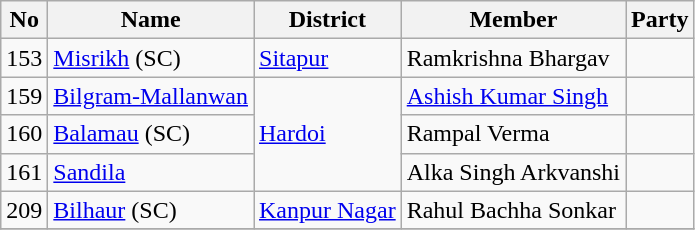<table class="wikitable sortable">
<tr>
<th>No</th>
<th>Name</th>
<th>District</th>
<th>Member</th>
<th colspan="2">Party</th>
</tr>
<tr>
<td>153</td>
<td><a href='#'>Misrikh</a> (SC)</td>
<td><a href='#'>Sitapur</a></td>
<td>Ramkrishna Bhargav</td>
<td></td>
</tr>
<tr>
<td>159</td>
<td><a href='#'>Bilgram-Mallanwan</a></td>
<td rowspan="3"><a href='#'>Hardoi</a></td>
<td><a href='#'>Ashish Kumar Singh</a></td>
<td></td>
</tr>
<tr>
<td>160</td>
<td><a href='#'>Balamau</a> (SC)</td>
<td>Rampal Verma</td>
<td></td>
</tr>
<tr>
<td>161</td>
<td><a href='#'>Sandila</a></td>
<td>Alka Singh Arkvanshi</td>
<td></td>
</tr>
<tr>
<td>209</td>
<td><a href='#'>Bilhaur</a> (SC)</td>
<td><a href='#'>Kanpur Nagar</a></td>
<td>Rahul Bachha Sonkar</td>
<td></td>
</tr>
<tr>
</tr>
</table>
